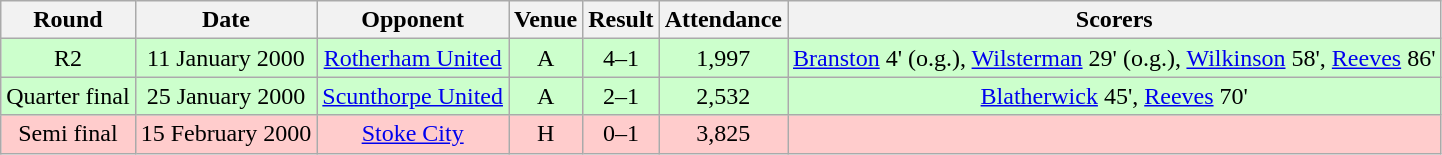<table class= "wikitable " style="font-size:100%; text-align:center">
<tr>
<th>Round</th>
<th>Date</th>
<th>Opponent</th>
<th>Venue</th>
<th>Result</th>
<th>Attendance</th>
<th>Scorers</th>
</tr>
<tr style="background: #CCFFCC;">
<td>R2</td>
<td>11 January 2000</td>
<td><a href='#'>Rotherham United</a></td>
<td>A</td>
<td>4–1</td>
<td>1,997</td>
<td><a href='#'>Branston</a> 4' (o.g.), <a href='#'>Wilsterman</a> 29' (o.g.), <a href='#'>Wilkinson</a> 58', <a href='#'>Reeves</a> 86'</td>
</tr>
<tr style="background: #CCFFCC;">
<td>Quarter final</td>
<td>25 January 2000</td>
<td><a href='#'>Scunthorpe United</a></td>
<td>A</td>
<td>2–1</td>
<td>2,532</td>
<td><a href='#'>Blatherwick</a> 45', <a href='#'>Reeves</a> 70'</td>
</tr>
<tr style="background: #FFCCCC;">
<td>Semi final</td>
<td>15 February 2000</td>
<td><a href='#'>Stoke City</a></td>
<td>H</td>
<td>0–1</td>
<td>3,825</td>
<td></td>
</tr>
</table>
